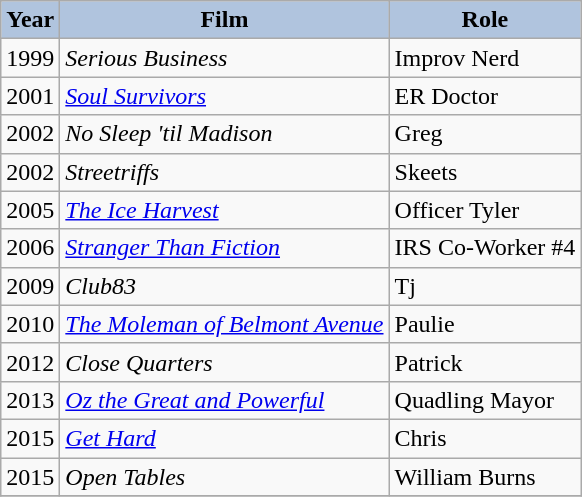<table class="wikitable">
<tr style="text-align:center;">
<th style="background:#B0C4DE;">Year</th>
<th style="background:#B0C4DE;">Film</th>
<th style="background:#B0C4DE;">Role</th>
</tr>
<tr>
<td>1999</td>
<td><em>Serious Business</em></td>
<td>Improv Nerd</td>
</tr>
<tr>
<td>2001</td>
<td><em><a href='#'>Soul Survivors</a></em></td>
<td>ER Doctor</td>
</tr>
<tr>
<td>2002</td>
<td><em>No Sleep 'til Madison</em></td>
<td>Greg</td>
</tr>
<tr>
<td>2002</td>
<td><em>Streetriffs</em></td>
<td>Skeets</td>
</tr>
<tr>
<td>2005</td>
<td><em><a href='#'>The Ice Harvest</a></em></td>
<td>Officer Tyler</td>
</tr>
<tr>
<td>2006</td>
<td><em><a href='#'>Stranger Than Fiction</a></em></td>
<td>IRS Co-Worker #4</td>
</tr>
<tr>
<td>2009</td>
<td><em>Club83</em></td>
<td>Tj</td>
</tr>
<tr>
<td>2010</td>
<td><em><a href='#'>The Moleman of Belmont Avenue</a></em></td>
<td>Paulie</td>
</tr>
<tr>
<td>2012</td>
<td><em>Close Quarters</em></td>
<td>Patrick</td>
</tr>
<tr>
<td>2013</td>
<td><em><a href='#'>Oz the Great and Powerful</a></em></td>
<td>Quadling Mayor</td>
</tr>
<tr>
<td>2015</td>
<td><em><a href='#'>Get Hard</a></em></td>
<td>Chris</td>
</tr>
<tr>
<td>2015</td>
<td><em>Open Tables</em></td>
<td>William Burns</td>
</tr>
<tr>
</tr>
</table>
